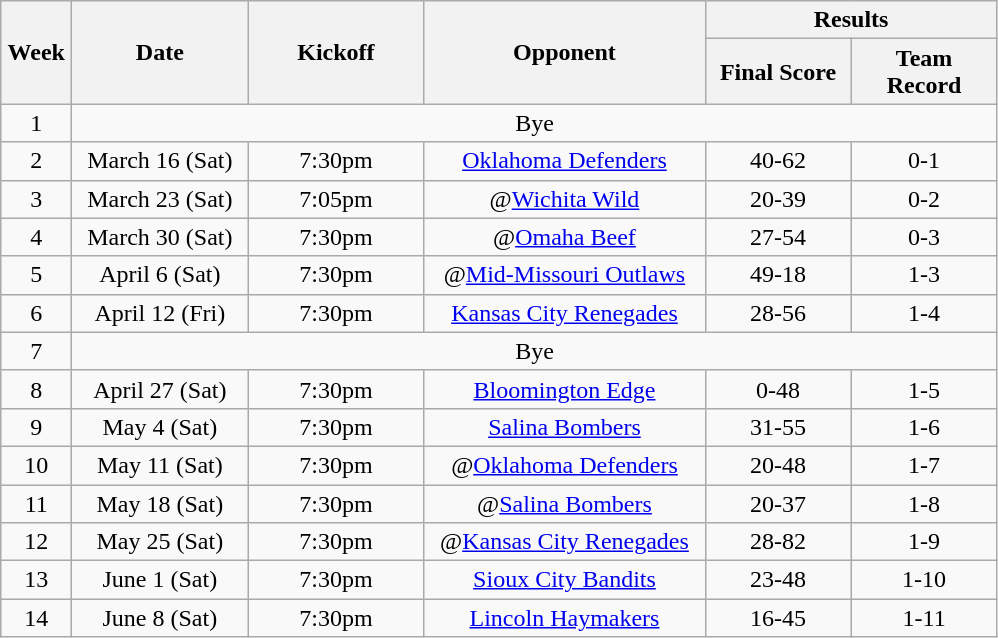<table class="wikitable">
<tr>
<th rowspan="2" width="40">Week</th>
<th rowspan="2" width="110">Date</th>
<th rowspan="2" width="110">Kickoff</th>
<th rowspan="2" width="180">Opponent</th>
<th colspan="2" width="180">Results</th>
</tr>
<tr>
<th width="90">Final Score</th>
<th width="90">Team Record</th>
</tr>
<tr>
<td align="center">1</td>
<td colSpan=5 align="center">Bye</td>
</tr>
<tr>
<td align="center">2</td>
<td align="center">March 16 (Sat)</td>
<td align="center">7:30pm</td>
<td align="center"><a href='#'>Oklahoma Defenders</a></td>
<td align="center">40-62</td>
<td align="center">0-1</td>
</tr>
<tr>
<td align="center">3</td>
<td align="center">March 23 (Sat)</td>
<td align="center">7:05pm</td>
<td align="center">@<a href='#'>Wichita Wild</a></td>
<td align="center">20-39</td>
<td align="center">0-2</td>
</tr>
<tr>
<td align="center">4</td>
<td align="center">March 30 (Sat)</td>
<td align="center">7:30pm</td>
<td align="center">@<a href='#'>Omaha Beef</a></td>
<td align="center">27-54</td>
<td align="center">0-3</td>
</tr>
<tr>
<td align="center">5</td>
<td align="center">April 6 (Sat)</td>
<td align="center">7:30pm</td>
<td align="center">@<a href='#'>Mid-Missouri Outlaws</a></td>
<td align="center">49-18</td>
<td align="center">1-3</td>
</tr>
<tr>
<td align="center">6</td>
<td align="center">April 12 (Fri)</td>
<td align="center">7:30pm</td>
<td align="center"><a href='#'>Kansas City Renegades</a></td>
<td align="center">28-56</td>
<td align="center">1-4</td>
</tr>
<tr>
<td align="center">7</td>
<td colSpan=5 align="center">Bye</td>
</tr>
<tr>
<td align="center">8</td>
<td align="center">April 27 (Sat)</td>
<td align="center">7:30pm</td>
<td align="center"><a href='#'>Bloomington Edge</a></td>
<td align="center">0-48</td>
<td align="center">1-5</td>
</tr>
<tr>
<td align="center">9</td>
<td align="center">May 4 (Sat)</td>
<td align="center">7:30pm</td>
<td align="center"><a href='#'>Salina Bombers</a></td>
<td align="center">31-55</td>
<td align="center">1-6</td>
</tr>
<tr>
<td align="center">10</td>
<td align="center">May 11 (Sat)</td>
<td align="center">7:30pm</td>
<td align="center">@<a href='#'>Oklahoma Defenders</a></td>
<td align="center">20-48</td>
<td align="center">1-7</td>
</tr>
<tr>
<td align="center">11</td>
<td align="center">May 18 (Sat)</td>
<td align="center">7:30pm</td>
<td align="center">@<a href='#'>Salina Bombers</a></td>
<td align="center">20-37</td>
<td align="center">1-8</td>
</tr>
<tr>
<td align="center">12</td>
<td align="center">May 25 (Sat)</td>
<td align="center">7:30pm</td>
<td align="center">@<a href='#'>Kansas City Renegades</a></td>
<td align="center">28-82</td>
<td align="center">1-9</td>
</tr>
<tr>
<td align="center">13</td>
<td align="center">June 1 (Sat)</td>
<td align="center">7:30pm</td>
<td align="center"><a href='#'>Sioux City Bandits</a></td>
<td align="center">23-48</td>
<td align="center">1-10</td>
</tr>
<tr>
<td align="center">14</td>
<td align="center">June 8 (Sat)</td>
<td align="center">7:30pm</td>
<td align="center"><a href='#'>Lincoln Haymakers</a></td>
<td align="center">16-45</td>
<td align="center">1-11</td>
</tr>
</table>
